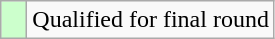<table class="wikitable">
<tr>
<td style="width:10px; background:#cfc"></td>
<td>Qualified for final round</td>
</tr>
</table>
